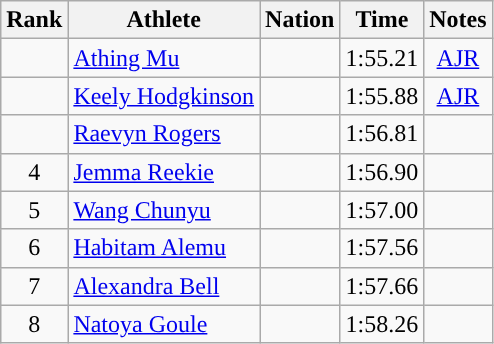<table class="wikitable sortable" style="text-align:center;">
<tr>
<th>Rank</th>
<th>Athlete</th>
<th>Nation</th>
<th>Time</th>
<th>Notes</th>
</tr>
<tr>
<td></td>
<td align="left"><a href='#'>Athing Mu</a></td>
<td align="left"></td>
<td>1:55.21</td>
<td> <a href='#'>AJR</a></td>
</tr>
<tr>
<td></td>
<td align="left"><a href='#'>Keely Hodgkinson</a></td>
<td align="left"></td>
<td>1:55.88</td>
<td> <a href='#'>AJR</a></td>
</tr>
<tr>
<td></td>
<td align="left"><a href='#'>Raevyn Rogers</a></td>
<td align="left"></td>
<td>1:56.81</td>
<td></td>
</tr>
<tr>
<td>4</td>
<td align="left"><a href='#'>Jemma Reekie</a></td>
<td align="left"></td>
<td>1:56.90</td>
<td></td>
</tr>
<tr>
<td>5</td>
<td align="left"><a href='#'>Wang Chunyu</a></td>
<td align="left"></td>
<td>1:57.00</td>
<td></td>
</tr>
<tr>
<td>6</td>
<td align="left"><a href='#'>Habitam Alemu</a></td>
<td align="left"></td>
<td>1:57.56</td>
<td></td>
</tr>
<tr>
<td>7</td>
<td align="left"><a href='#'>Alexandra Bell</a></td>
<td align="left"></td>
<td>1:57.66</td>
<td></td>
</tr>
<tr>
<td>8</td>
<td align="left"><a href='#'>Natoya Goule</a></td>
<td align="left"></td>
<td>1:58.26</td>
<td></td>
</tr>
</table>
